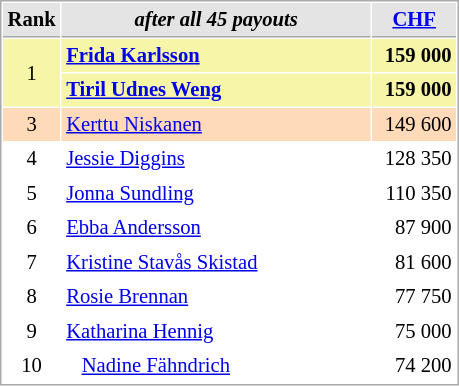<table cellspacing="1" cellpadding="3" style="border:1px solid #AAAAAA;font-size:86%">
<tr style="background-color: #E4E4E4;">
<th style="border-bottom:1px solid #AAAAAA; width: 10px;">Rank</th>
<th style="border-bottom:1px solid #AAAAAA; width: 200px;"><em>after all 45 payouts</em></th>
<th style="border-bottom:1px solid #AAAAAA; width: 50px;"><a href='#'>CHF</a></th>
</tr>
<tr style="background:#f7f6a8;">
<td align=center rowspan=2>1</td>
<td><strong> <a href='#'>Frida Karlsson</a></strong></td>
<td align=right><strong>159 000</strong></td>
</tr>
<tr style="background:#f7f6a8;">
<td><strong> <a href='#'>Tiril Udnes Weng</a></strong></td>
<td align=right><strong>159 000</strong></td>
</tr>
<tr style="background:#ffdab9;">
<td align=center>3</td>
<td> <a href='#'>Kerttu Niskanen</a></td>
<td align=right>149 600</td>
</tr>
<tr>
<td align=center>4</td>
<td> <a href='#'>Jessie Diggins</a></td>
<td align=right>128 350</td>
</tr>
<tr>
<td align=center>5</td>
<td> <a href='#'>Jonna Sundling</a></td>
<td align=right>110 350</td>
</tr>
<tr>
<td align=center>6</td>
<td> <a href='#'>Ebba Andersson</a></td>
<td align=right>87 900</td>
</tr>
<tr>
<td align=center>7</td>
<td> <a href='#'>Kristine Stavås Skistad</a></td>
<td align=right>81 600</td>
</tr>
<tr>
<td align=center>8</td>
<td> <a href='#'>Rosie Brennan</a></td>
<td align=right>77 750</td>
</tr>
<tr>
<td align=center>9</td>
<td> <a href='#'>Katharina Hennig</a></td>
<td align=right>75 000</td>
</tr>
<tr>
<td align=center>10</td>
<td>   <a href='#'>Nadine Fähndrich</a></td>
<td align=right>74 200</td>
</tr>
</table>
